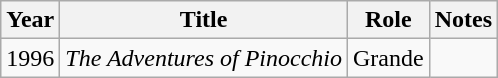<table class="wikitable sortable">
<tr>
<th>Year</th>
<th>Title</th>
<th>Role</th>
<th class="unsortable">Notes</th>
</tr>
<tr>
<td>1996</td>
<td><em>The Adventures of Pinocchio</em></td>
<td>Grande</td>
<td></td>
</tr>
</table>
